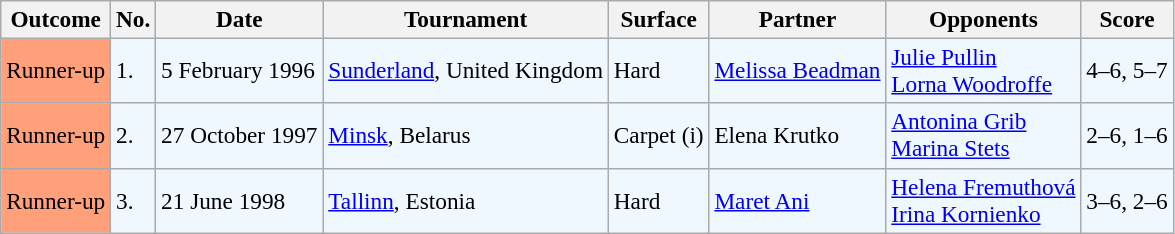<table class="sortable wikitable" style="font-size:97%">
<tr>
<th>Outcome</th>
<th>No.</th>
<th>Date</th>
<th>Tournament</th>
<th>Surface</th>
<th>Partner</th>
<th>Opponents</th>
<th class="unsortable">Score</th>
</tr>
<tr style="background:#f0f8ff;">
<td bgcolor=FFA07A>Runner-up</td>
<td>1.</td>
<td>5 February 1996</td>
<td><a href='#'>Sunderland</a>, United Kingdom</td>
<td>Hard</td>
<td> <a href='#'>Melissa Beadman</a></td>
<td> <a href='#'>Julie Pullin</a> <br>  <a href='#'>Lorna Woodroffe</a></td>
<td>4–6, 5–7</td>
</tr>
<tr style="background:#f0f8ff;">
<td style="background:#ffa07a;">Runner-up</td>
<td>2.</td>
<td>27 October 1997</td>
<td><a href='#'>Minsk</a>, Belarus</td>
<td>Carpet (i)</td>
<td> Elena Krutko</td>
<td> <a href='#'>Antonina Grib</a> <br>  <a href='#'>Marina Stets</a></td>
<td>2–6, 1–6</td>
</tr>
<tr style="background:#f0f8ff;">
<td style="background:#ffa07a;">Runner-up</td>
<td>3.</td>
<td>21 June 1998</td>
<td><a href='#'>Tallinn</a>, Estonia</td>
<td>Hard</td>
<td> <a href='#'>Maret Ani</a></td>
<td> <a href='#'>Helena Fremuthová</a> <br>  <a href='#'>Irina Kornienko</a></td>
<td>3–6, 2–6</td>
</tr>
</table>
